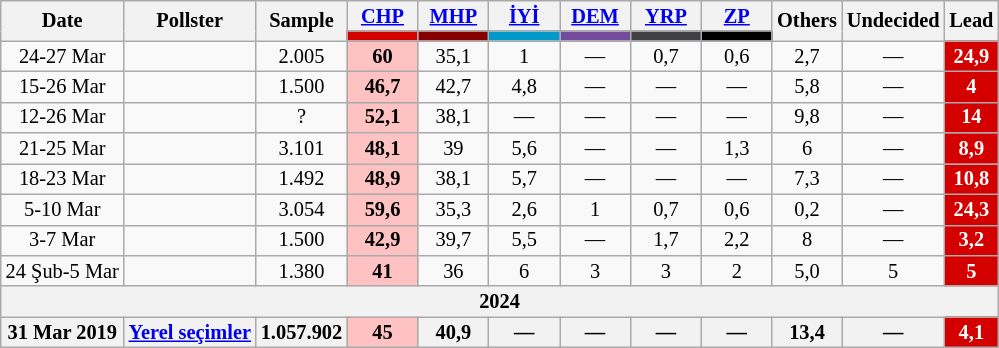<table class="wikitable mw-collapsible" style="text-align:center; font-size:85%; line-height:14px;">
<tr>
<th rowspan="2">Date</th>
<th rowspan="2">Pollster</th>
<th rowspan="2">Sample</th>
<th style="width:3em;"><a href='#'>CHP</a></th>
<th style="width:3em;"><a href='#'>MHP</a></th>
<th style="width:3em;"><a href='#'>İYİ</a></th>
<th style="width:3em;"><a href='#'>DEM</a></th>
<th style="width:3em;"><a href='#'>YRP</a></th>
<th style="width:3em;"><a href='#'>ZP</a></th>
<th rowspan="2">Others</th>
<th rowspan="2">Undecided</th>
<th rowspan="2">Lead</th>
</tr>
<tr>
<th style="background:#d40000;"></th>
<th style="background:#870000;"></th>
<th style="background:#0099cc;"></th>
<th style="background:#734B9C;"></th>
<th style="background:#414042;"></th>
<th style="background:#000000;"></th>
</tr>
<tr>
<td>24-27 Mar</td>
<td></td>
<td>2.005</td>
<td style="background:#FFC2C2"><strong>60</strong></td>
<td>35,1</td>
<td>1</td>
<td>—</td>
<td>0,7</td>
<td>0,6</td>
<td>2,7</td>
<td>—</td>
<th style="background:#d40000; color:white;">24,9</th>
</tr>
<tr>
<td>15-26 Mar</td>
<td></td>
<td>1.500</td>
<td style="background:#FFC2C2"><strong>46,7</strong></td>
<td>42,7</td>
<td>4,8</td>
<td>—</td>
<td>—</td>
<td>—</td>
<td>5,8</td>
<td>—</td>
<th style="background:#d40000; color:white;">4</th>
</tr>
<tr>
<td>12-26 Mar</td>
<td></td>
<td>?</td>
<td style="background:#FFC2C2"><strong>52,1</strong></td>
<td>38,1</td>
<td>—</td>
<td>—</td>
<td>—</td>
<td>—</td>
<td>9,8</td>
<td>—</td>
<th style="background:#d40000; color:white;">14</th>
</tr>
<tr>
<td>21-25 Mar</td>
<td></td>
<td>3.101</td>
<td style="background:#FFC2C2"><strong>48,1</strong></td>
<td>39</td>
<td>5,6</td>
<td>—</td>
<td>—</td>
<td>1,3</td>
<td>6</td>
<td>—</td>
<th style="background:#d40000; color:white;">8,9</th>
</tr>
<tr>
<td>18-23 Mar</td>
<td></td>
<td>1.492</td>
<td style="background:#FFC2C2"><strong>48,9</strong></td>
<td>38,1</td>
<td>5,7</td>
<td>—</td>
<td>—</td>
<td>—</td>
<td>7,3</td>
<td>—</td>
<th style="background:#d40000; color:white;">10,8</th>
</tr>
<tr>
<td>5-10 Mar</td>
<td></td>
<td>3.054</td>
<td style="background:#FFC2C2"><strong>59,6</strong></td>
<td>35,3</td>
<td>2,6</td>
<td>1</td>
<td>0,7</td>
<td>0,6</td>
<td>0,2</td>
<td>—</td>
<th style="background:#d40000; color:white;">24,3</th>
</tr>
<tr>
<td>3-7 Mar</td>
<td></td>
<td>1.500</td>
<td style="background:#FFC2C2"><strong>42,9</strong></td>
<td>39,7</td>
<td>5,5</td>
<td>—</td>
<td>1,7</td>
<td>2,2</td>
<td>8</td>
<td>—</td>
<th style="background:#d40000; color:white;">3,2</th>
</tr>
<tr>
<td>24 Şub-5 Mar</td>
<td></td>
<td>1.380</td>
<td style="background:#FFC2C2"><strong>41</strong></td>
<td>36</td>
<td>6</td>
<td>3</td>
<td>3</td>
<td>2</td>
<td>5,0</td>
<td>5</td>
<th style="background:#d40000; color:white;">5</th>
</tr>
<tr>
<th colspan="12">2024</th>
</tr>
<tr>
<th>31 Mar 2019</th>
<th><a href='#'>Yerel seçimler</a></th>
<th>1.057.902</th>
<th style="background:#FFC2C2"><strong>45</strong></th>
<th>40,9</th>
<th>—</th>
<th>—</th>
<th>—</th>
<th>—</th>
<th>13,4</th>
<th>—</th>
<th style="background:#d40000; color:white;">4,1</th>
</tr>
</table>
